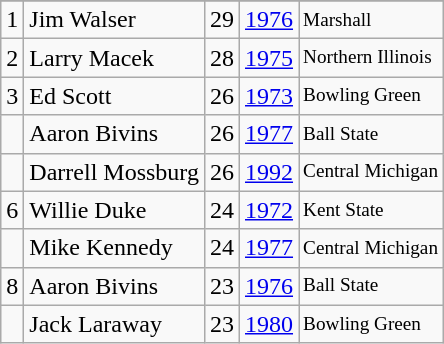<table class="wikitable">
<tr>
</tr>
<tr>
<td>1</td>
<td>Jim Walser</td>
<td>29</td>
<td><a href='#'>1976</a></td>
<td style="font-size:80%;">Marshall</td>
</tr>
<tr>
<td>2</td>
<td>Larry Macek</td>
<td>28</td>
<td><a href='#'>1975</a></td>
<td style="font-size:80%;">Northern Illinois</td>
</tr>
<tr>
<td>3</td>
<td>Ed Scott</td>
<td>26</td>
<td><a href='#'>1973</a></td>
<td style="font-size:80%;">Bowling Green</td>
</tr>
<tr>
<td></td>
<td>Aaron Bivins</td>
<td>26</td>
<td><a href='#'>1977</a></td>
<td style="font-size:80%;">Ball State</td>
</tr>
<tr>
<td></td>
<td>Darrell Mossburg</td>
<td>26</td>
<td><a href='#'>1992</a></td>
<td style="font-size:80%;">Central Michigan</td>
</tr>
<tr>
<td>6</td>
<td>Willie Duke</td>
<td>24</td>
<td><a href='#'>1972</a></td>
<td style="font-size:80%;">Kent State</td>
</tr>
<tr>
<td></td>
<td>Mike Kennedy</td>
<td>24</td>
<td><a href='#'>1977</a></td>
<td style="font-size:80%;">Central Michigan</td>
</tr>
<tr>
<td>8</td>
<td>Aaron Bivins</td>
<td>23</td>
<td><a href='#'>1976</a></td>
<td style="font-size:80%;">Ball State</td>
</tr>
<tr>
<td></td>
<td>Jack Laraway</td>
<td>23</td>
<td><a href='#'>1980</a></td>
<td style="font-size:80%;">Bowling Green</td>
</tr>
</table>
